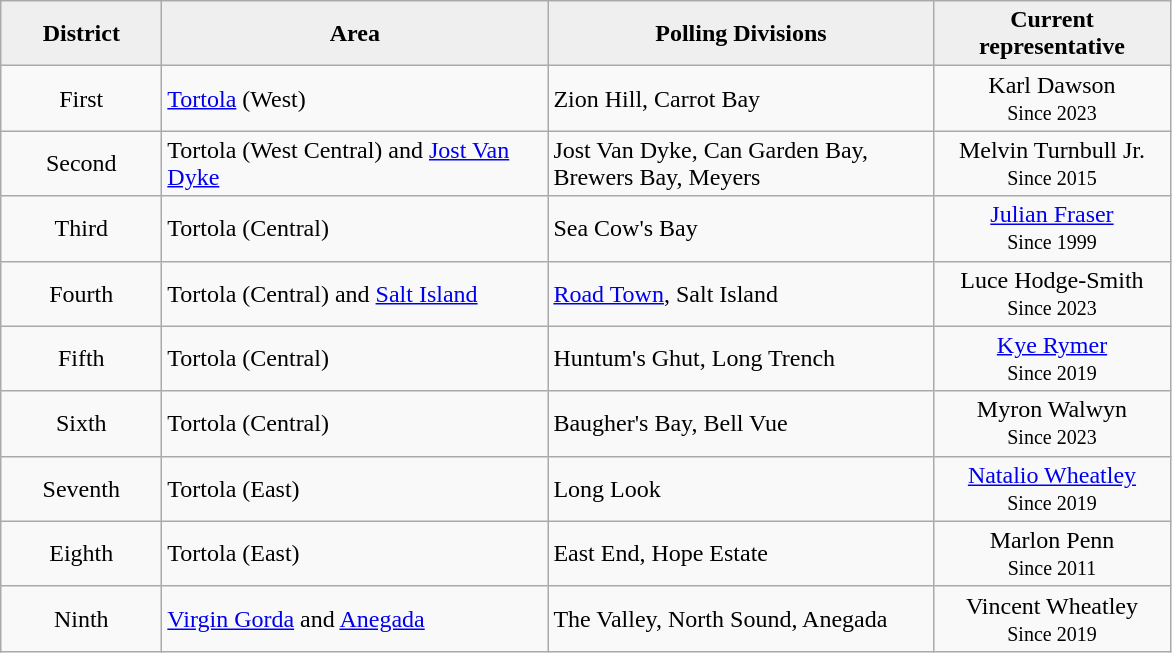<table class="wikitable">
<tr>
<th align="center" style="background: #efefef;" width="100">District</th>
<th align="center" style="background: #efefef;" width="250">Area</th>
<th align="center" style="background: #efefef;" width="250">Polling Divisions</th>
<th align="center" style="background: #efefef;" width="150">Current representative</th>
</tr>
<tr>
<td align="center">First</td>
<td><a href='#'>Tortola</a> (West)</td>
<td>Zion Hill, Carrot Bay</td>
<td align="center">Karl Dawson<br><small>Since 2023</small></td>
</tr>
<tr>
<td align="center">Second</td>
<td>Tortola (West Central) and <a href='#'>Jost Van Dyke</a></td>
<td>Jost Van Dyke, Can Garden Bay, Brewers Bay, Meyers</td>
<td align="center">Melvin Turnbull Jr.<br><small>Since 2015</small></td>
</tr>
<tr>
<td align="center">Third</td>
<td>Tortola (Central)</td>
<td>Sea Cow's Bay</td>
<td align="center"><a href='#'>Julian Fraser</a><br><small>Since 1999</small></td>
</tr>
<tr>
<td align="center">Fourth</td>
<td>Tortola (Central) and <a href='#'>Salt Island</a></td>
<td><a href='#'>Road Town</a>, Salt Island</td>
<td align="center">Luce Hodge-Smith<br><small>Since 2023</small></td>
</tr>
<tr>
<td align="center">Fifth</td>
<td>Tortola (Central)</td>
<td>Huntum's Ghut, Long Trench</td>
<td align="center"><a href='#'>Kye Rymer</a><br><small>Since 2019</small></td>
</tr>
<tr>
<td align="center">Sixth</td>
<td>Tortola (Central)</td>
<td>Baugher's Bay, Bell Vue</td>
<td align="center">Myron Walwyn<br><small>Since 2023</small></td>
</tr>
<tr>
<td align="center">Seventh</td>
<td>Tortola (East)</td>
<td>Long Look</td>
<td align="center"><a href='#'>Natalio Wheatley</a><br><small>Since 2019</small></td>
</tr>
<tr>
<td align="center">Eighth</td>
<td>Tortola (East)</td>
<td>East End, Hope Estate</td>
<td align="center">Marlon Penn<br><small>Since 2011</small></td>
</tr>
<tr>
<td align="center">Ninth</td>
<td><a href='#'>Virgin Gorda</a> and <a href='#'>Anegada</a></td>
<td>The Valley, North Sound, Anegada</td>
<td align="center">Vincent Wheatley<br><small>Since 2019</small></td>
</tr>
</table>
